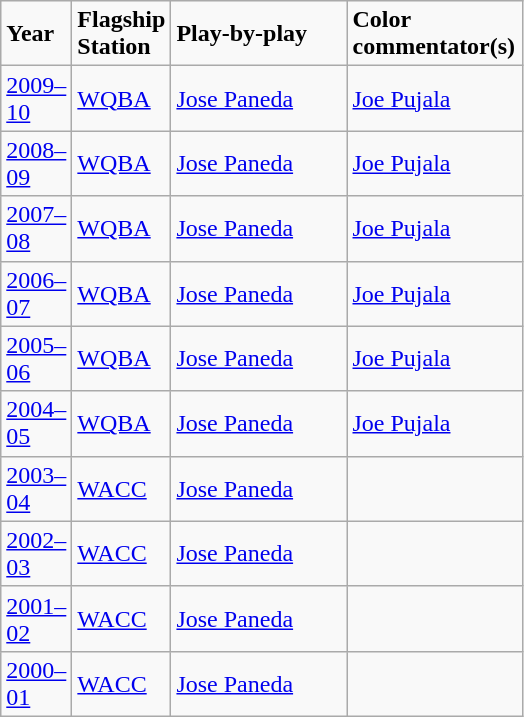<table class="wikitable">
<tr>
<td width="40"><strong>Year</strong></td>
<td width="40"><strong>Flagship Station</strong></td>
<td width="110"><strong>Play-by-play</strong></td>
<td width="110"><strong>Color commentator(s)</strong></td>
</tr>
<tr>
<td><a href='#'>2009–10</a></td>
<td><a href='#'>WQBA</a></td>
<td><a href='#'>Jose Paneda</a></td>
<td><a href='#'>Joe Pujala</a></td>
</tr>
<tr>
<td><a href='#'>2008–09</a></td>
<td><a href='#'>WQBA</a></td>
<td><a href='#'>Jose Paneda</a></td>
<td><a href='#'>Joe Pujala</a></td>
</tr>
<tr>
<td><a href='#'>2007–08</a></td>
<td><a href='#'>WQBA</a></td>
<td><a href='#'>Jose Paneda</a></td>
<td><a href='#'>Joe Pujala</a></td>
</tr>
<tr>
<td><a href='#'>2006–07</a></td>
<td><a href='#'>WQBA</a></td>
<td><a href='#'>Jose Paneda</a></td>
<td><a href='#'>Joe Pujala</a></td>
</tr>
<tr>
<td><a href='#'>2005–06</a></td>
<td><a href='#'>WQBA</a></td>
<td><a href='#'>Jose Paneda</a></td>
<td><a href='#'>Joe Pujala</a></td>
</tr>
<tr>
<td><a href='#'>2004–05</a></td>
<td><a href='#'>WQBA</a></td>
<td><a href='#'>Jose Paneda</a></td>
<td><a href='#'>Joe Pujala</a></td>
</tr>
<tr>
<td><a href='#'>2003–04</a></td>
<td><a href='#'>WACC</a></td>
<td><a href='#'>Jose Paneda</a></td>
<td></td>
</tr>
<tr>
<td><a href='#'>2002–03</a></td>
<td><a href='#'>WACC</a></td>
<td><a href='#'>Jose Paneda</a></td>
<td></td>
</tr>
<tr>
<td><a href='#'>2001–02</a></td>
<td><a href='#'>WACC</a></td>
<td><a href='#'>Jose Paneda</a></td>
<td></td>
</tr>
<tr>
<td><a href='#'>2000–01</a></td>
<td><a href='#'>WACC</a></td>
<td><a href='#'>Jose Paneda</a></td>
<td></td>
</tr>
</table>
